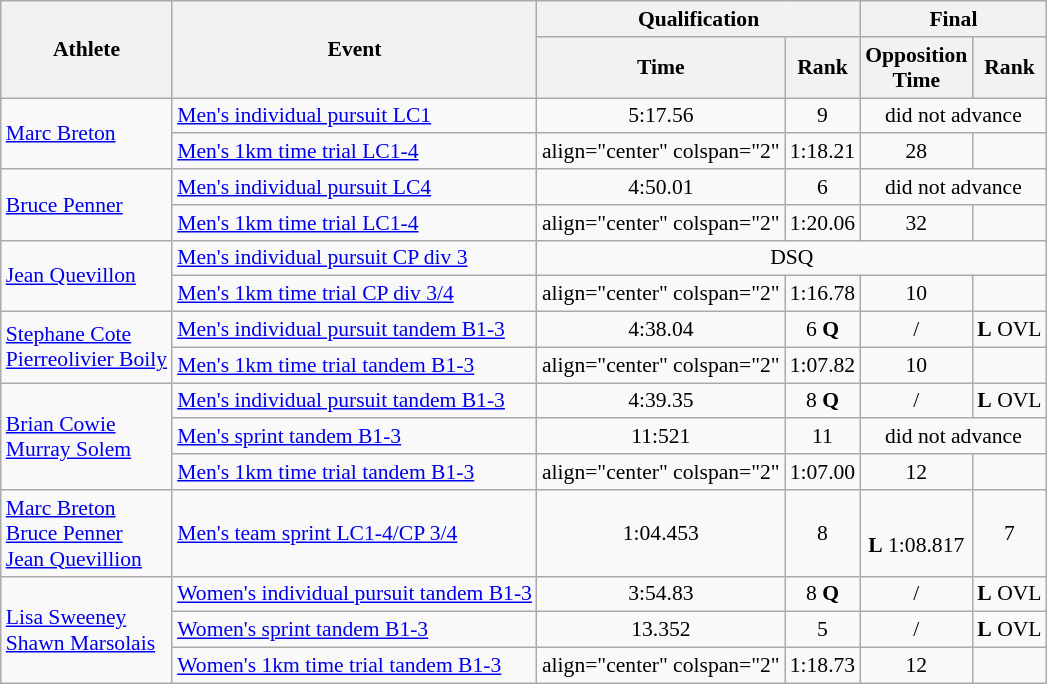<table class=wikitable style="font-size:90%">
<tr>
<th rowspan="2">Athlete</th>
<th rowspan="2">Event</th>
<th colspan="2">Qualification</th>
<th colspan="2">Final</th>
</tr>
<tr>
<th>Time</th>
<th>Rank</th>
<th>Opposition<br>Time</th>
<th>Rank</th>
</tr>
<tr>
<td rowspan="2"><a href='#'>Marc Breton</a></td>
<td><a href='#'>Men's individual pursuit LC1</a></td>
<td align="center">5:17.56</td>
<td align="center">9</td>
<td align="center" colspan="2">did not advance</td>
</tr>
<tr>
<td><a href='#'>Men's 1km time trial LC1-4</a></td>
<td>align="center" colspan="2" </td>
<td align="center">1:18.21</td>
<td align="center">28</td>
</tr>
<tr>
<td rowspan="2"><a href='#'>Bruce Penner</a></td>
<td><a href='#'>Men's individual pursuit LC4</a></td>
<td align="center">4:50.01</td>
<td align="center">6</td>
<td align="center" colspan="2">did not advance</td>
</tr>
<tr>
<td><a href='#'>Men's 1km time trial LC1-4</a></td>
<td>align="center" colspan="2" </td>
<td align="center">1:20.06</td>
<td align="center">32</td>
</tr>
<tr>
<td rowspan="2"><a href='#'>Jean Quevillon</a></td>
<td><a href='#'>Men's individual pursuit CP div 3</a></td>
<td align="center" colspan="4">DSQ</td>
</tr>
<tr>
<td><a href='#'>Men's 1km time trial CP div 3/4</a></td>
<td>align="center" colspan="2" </td>
<td align="center">1:16.78</td>
<td align="center">10</td>
</tr>
<tr>
<td rowspan="2"><a href='#'>Stephane Cote</a><br> <a href='#'>Pierreolivier Boily</a></td>
<td><a href='#'>Men's individual pursuit tandem B1-3</a></td>
<td align="center">4:38.04</td>
<td align="center">6 <strong>Q</strong></td>
<td align="center"> /<br> </td>
<td align="center"><strong>L</strong> OVL</td>
</tr>
<tr>
<td><a href='#'>Men's 1km time trial tandem B1-3</a></td>
<td>align="center" colspan="2" </td>
<td align="center">1:07.82</td>
<td align="center">10</td>
</tr>
<tr>
<td rowspan="3"><a href='#'>Brian Cowie</a><br> <a href='#'>Murray Solem</a></td>
<td><a href='#'>Men's individual pursuit tandem B1-3</a></td>
<td align="center">4:39.35</td>
<td align="center">8 <strong>Q</strong></td>
<td align="center"> /<br> </td>
<td align="center"><strong>L</strong> OVL</td>
</tr>
<tr>
<td><a href='#'>Men's sprint tandem B1-3</a></td>
<td align="center">11:521</td>
<td align="center">11</td>
<td align="center" colspan="2">did not advance</td>
</tr>
<tr>
<td><a href='#'>Men's 1km time trial tandem B1-3</a></td>
<td>align="center" colspan="2" </td>
<td align="center">1:07.00</td>
<td align="center">12</td>
</tr>
<tr>
<td><a href='#'>Marc Breton</a><br> <a href='#'>Bruce Penner</a><br> <a href='#'>Jean Quevillion</a></td>
<td><a href='#'>Men's team sprint LC1-4/CP 3/4</a></td>
<td align="center">1:04.453</td>
<td align="center">8</td>
<td align="center"><br> <strong>L</strong> 1:08.817</td>
<td align="center">7</td>
</tr>
<tr>
<td rowspan="3"><a href='#'>Lisa Sweeney</a><br> <a href='#'>Shawn Marsolais</a></td>
<td><a href='#'>Women's individual pursuit tandem B1-3</a></td>
<td align="center">3:54.83</td>
<td align="center">8 <strong>Q</strong></td>
<td align="center"> /<br> </td>
<td align="center"><strong>L</strong> OVL</td>
</tr>
<tr>
<td><a href='#'>Women's sprint tandem B1-3</a></td>
<td align="center">13.352</td>
<td align="center">5</td>
<td align="center"> /<br> </td>
<td align="center"><strong>L</strong> OVL</td>
</tr>
<tr>
<td><a href='#'>Women's 1km time trial tandem B1-3</a></td>
<td>align="center" colspan="2" </td>
<td align="center">1:18.73</td>
<td align="center">12</td>
</tr>
</table>
